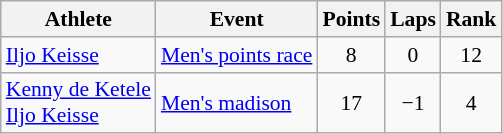<table class=wikitable style="font-size:90%">
<tr>
<th>Athlete</th>
<th>Event</th>
<th>Points</th>
<th>Laps</th>
<th>Rank</th>
</tr>
<tr align=center>
<td align=left><a href='#'>Iljo Keisse</a></td>
<td align=left><a href='#'>Men's points race</a></td>
<td>8</td>
<td>0</td>
<td>12</td>
</tr>
<tr align=center>
<td align=left><a href='#'>Kenny de Ketele</a> <br> <a href='#'>Iljo Keisse</a></td>
<td align=left><a href='#'>Men's madison</a></td>
<td>17</td>
<td>−1</td>
<td>4</td>
</tr>
</table>
